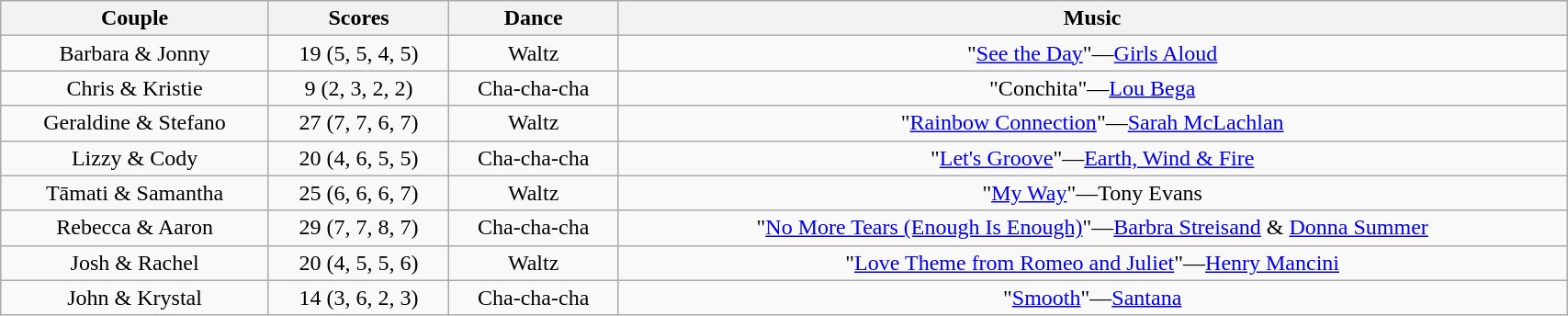<table class="wikitable sortable" style="text-align:center; width: 90%">
<tr>
<th scope="col">Couple</th>
<th scope="col">Scores</th>
<th scope="col" class="unsortable">Dance</th>
<th scope="col" class="unsortable">Music</th>
</tr>
<tr>
<td>Barbara & Jonny</td>
<td>19 (5, 5, 4, 5)</td>
<td>Waltz</td>
<td>"<a href='#'>See the Day</a>"—<a href='#'>Girls Aloud</a></td>
</tr>
<tr>
<td>Chris & Kristie</td>
<td>9 (2, 3, 2, 2)</td>
<td>Cha-cha-cha</td>
<td>"Conchita"—<a href='#'>Lou Bega</a></td>
</tr>
<tr>
<td>Geraldine & Stefano</td>
<td>27 (7, 7, 6, 7)</td>
<td>Waltz</td>
<td>"<a href='#'>Rainbow Connection</a>"—<a href='#'>Sarah McLachlan</a></td>
</tr>
<tr>
<td>Lizzy & Cody</td>
<td>20 (4, 6, 5, 5)</td>
<td>Cha-cha-cha</td>
<td>"<a href='#'>Let's Groove</a>"—<a href='#'>Earth, Wind & Fire</a></td>
</tr>
<tr>
<td>Tāmati & Samantha</td>
<td>25 (6, 6, 6, 7)</td>
<td>Waltz</td>
<td>"<a href='#'>My Way</a>"—Tony Evans</td>
</tr>
<tr>
<td>Rebecca & Aaron</td>
<td>29 (7, 7, 8, 7)</td>
<td>Cha-cha-cha</td>
<td>"<a href='#'>No More Tears (Enough Is Enough)</a>"—<a href='#'>Barbra Streisand</a> & <a href='#'>Donna Summer</a></td>
</tr>
<tr>
<td>Josh & Rachel</td>
<td>20 (4, 5, 5, 6)</td>
<td>Waltz</td>
<td>"<a href='#'>Love Theme from Romeo and Juliet</a>"—<a href='#'>Henry Mancini</a></td>
</tr>
<tr>
<td>John & Krystal</td>
<td>14 (3, 6, 2, 3)</td>
<td>Cha-cha-cha</td>
<td>"<a href='#'>Smooth</a>"—<a href='#'>Santana</a></td>
</tr>
</table>
